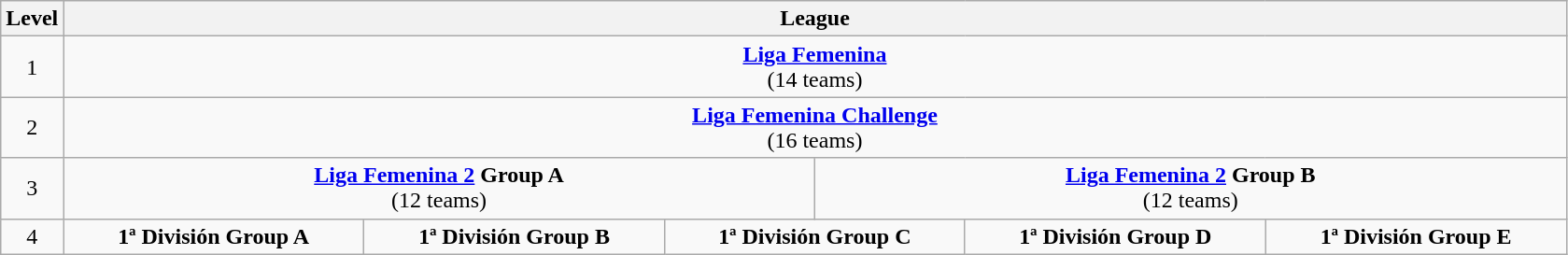<table class="wikitable" style="text-align: center;">
<tr south>
<th colspan="1" width="4%">Level</th>
<th colspan="6" width="96%">League</th>
</tr>
<tr>
<td colspan="1" width="4%">1</td>
<td colspan="6" width="96%"><strong><a href='#'>Liga Femenina</a></strong><br>(14 teams)</td>
</tr>
<tr>
<td>2</td>
<td colspan="6"><strong><a href='#'>Liga Femenina Challenge</a></strong><br>(16 teams)</td>
</tr>
<tr>
<td colspan="1" width="4%">3</td>
<td colspan="3" width="48%"><strong><a href='#'>Liga Femenina 2</a> Group A</strong><br>(12 teams)</td>
<td colspan="3" width="48%"><strong><a href='#'>Liga Femenina 2</a> Group B</strong><br>(12 teams)</td>
</tr>
<tr>
<td colspan="1" width="4%">4</td>
<td width="19.2%"><strong>1ª División Group A</strong><br>   </td>
<td width="19.2%"><strong>1ª División Group B</strong><br>   </td>
<td colspan="2" width="19.2%"><strong>1ª División Group C</strong><br> </td>
<td width="19.2%"><strong>1ª División Group D</strong><br>   </td>
<td width="19.2%"><strong>1ª División Group E</strong><br>    </td>
</tr>
</table>
